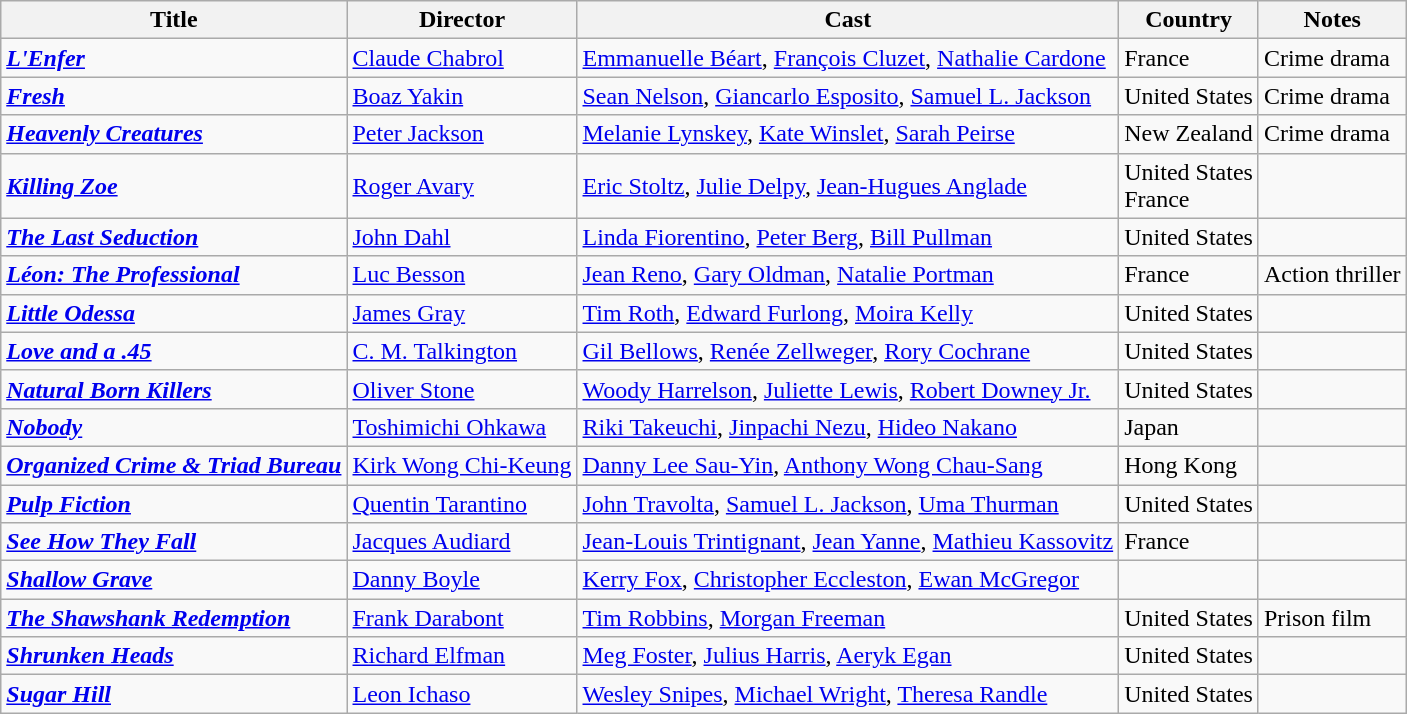<table class="wikitable">
<tr>
<th>Title</th>
<th>Director</th>
<th>Cast</th>
<th>Country</th>
<th>Notes</th>
</tr>
<tr>
<td><strong><em><a href='#'>L'Enfer</a></em></strong></td>
<td><a href='#'>Claude Chabrol</a></td>
<td><a href='#'>Emmanuelle Béart</a>, <a href='#'>François Cluzet</a>, <a href='#'>Nathalie Cardone</a></td>
<td>France</td>
<td>Crime drama</td>
</tr>
<tr>
<td><strong><em><a href='#'>Fresh</a></em></strong></td>
<td><a href='#'>Boaz Yakin</a></td>
<td><a href='#'>Sean Nelson</a>, <a href='#'>Giancarlo Esposito</a>, <a href='#'>Samuel L. Jackson</a></td>
<td>United States</td>
<td>Crime drama</td>
</tr>
<tr>
<td><strong><em><a href='#'>Heavenly Creatures</a></em></strong></td>
<td><a href='#'>Peter Jackson</a></td>
<td><a href='#'>Melanie Lynskey</a>, <a href='#'>Kate Winslet</a>, <a href='#'>Sarah Peirse</a></td>
<td>New Zealand</td>
<td>Crime drama</td>
</tr>
<tr>
<td><strong><em><a href='#'>Killing Zoe</a></em></strong></td>
<td><a href='#'>Roger Avary</a></td>
<td><a href='#'>Eric Stoltz</a>, <a href='#'>Julie Delpy</a>, <a href='#'>Jean-Hugues Anglade</a></td>
<td>United States<br>France</td>
<td></td>
</tr>
<tr>
<td><strong><em><a href='#'>The Last Seduction</a></em></strong></td>
<td><a href='#'>John Dahl</a></td>
<td><a href='#'>Linda Fiorentino</a>, <a href='#'>Peter Berg</a>, <a href='#'>Bill Pullman</a></td>
<td>United States</td>
<td></td>
</tr>
<tr>
<td><strong><em><a href='#'>Léon: The Professional</a></em></strong></td>
<td><a href='#'>Luc Besson</a></td>
<td><a href='#'>Jean Reno</a>, <a href='#'>Gary Oldman</a>, <a href='#'>Natalie Portman</a></td>
<td>France</td>
<td>Action thriller</td>
</tr>
<tr>
<td><strong><em><a href='#'>Little Odessa</a></em></strong></td>
<td><a href='#'>James Gray</a></td>
<td><a href='#'>Tim Roth</a>, <a href='#'>Edward Furlong</a>, <a href='#'>Moira Kelly</a></td>
<td>United States</td>
<td></td>
</tr>
<tr>
<td><strong><em><a href='#'>Love and a .45</a></em></strong></td>
<td><a href='#'>C. M. Talkington</a></td>
<td><a href='#'>Gil Bellows</a>, <a href='#'>Renée Zellweger</a>, <a href='#'>Rory Cochrane</a></td>
<td>United States</td>
<td></td>
</tr>
<tr>
<td><strong><em><a href='#'>Natural Born Killers</a></em></strong></td>
<td><a href='#'>Oliver Stone</a></td>
<td><a href='#'>Woody Harrelson</a>, <a href='#'>Juliette Lewis</a>, <a href='#'>Robert Downey Jr.</a></td>
<td>United States</td>
<td></td>
</tr>
<tr>
<td><strong><em><a href='#'>Nobody</a></em></strong></td>
<td><a href='#'>Toshimichi Ohkawa</a></td>
<td><a href='#'>Riki Takeuchi</a>, <a href='#'>Jinpachi Nezu</a>, <a href='#'>Hideo Nakano</a></td>
<td>Japan</td>
<td></td>
</tr>
<tr>
<td><strong><em><a href='#'>Organized Crime & Triad Bureau</a></em></strong></td>
<td><a href='#'>Kirk Wong Chi-Keung</a></td>
<td><a href='#'>Danny Lee Sau-Yin</a>, <a href='#'>Anthony Wong Chau-Sang</a></td>
<td>Hong Kong</td>
<td></td>
</tr>
<tr>
<td><strong><em><a href='#'>Pulp Fiction</a></em></strong></td>
<td><a href='#'>Quentin Tarantino</a></td>
<td><a href='#'>John Travolta</a>, <a href='#'>Samuel L. Jackson</a>, <a href='#'>Uma Thurman</a></td>
<td>United States</td>
<td></td>
</tr>
<tr>
<td><strong><em><a href='#'>See How They Fall</a></em></strong></td>
<td><a href='#'>Jacques Audiard</a></td>
<td><a href='#'>Jean-Louis Trintignant</a>, <a href='#'>Jean Yanne</a>, <a href='#'>Mathieu Kassovitz</a></td>
<td>France</td>
<td></td>
</tr>
<tr>
<td><strong><em><a href='#'>Shallow Grave</a></em></strong></td>
<td><a href='#'>Danny Boyle</a></td>
<td><a href='#'>Kerry Fox</a>, <a href='#'>Christopher Eccleston</a>, <a href='#'>Ewan McGregor</a></td>
<td></td>
<td></td>
</tr>
<tr>
<td><strong><em><a href='#'>The Shawshank Redemption</a></em></strong></td>
<td><a href='#'>Frank Darabont</a></td>
<td><a href='#'>Tim Robbins</a>, <a href='#'>Morgan Freeman</a></td>
<td>United States</td>
<td>Prison film</td>
</tr>
<tr>
<td><strong><em><a href='#'>Shrunken Heads</a></em></strong></td>
<td><a href='#'>Richard Elfman</a></td>
<td><a href='#'>Meg Foster</a>, <a href='#'>Julius Harris</a>, <a href='#'>Aeryk Egan</a></td>
<td>United States</td>
<td></td>
</tr>
<tr>
<td><strong><em><a href='#'>Sugar Hill</a></em></strong></td>
<td><a href='#'>Leon Ichaso</a></td>
<td><a href='#'>Wesley Snipes</a>, <a href='#'>Michael Wright</a>, <a href='#'>Theresa Randle</a></td>
<td>United States</td>
<td></td>
</tr>
</table>
